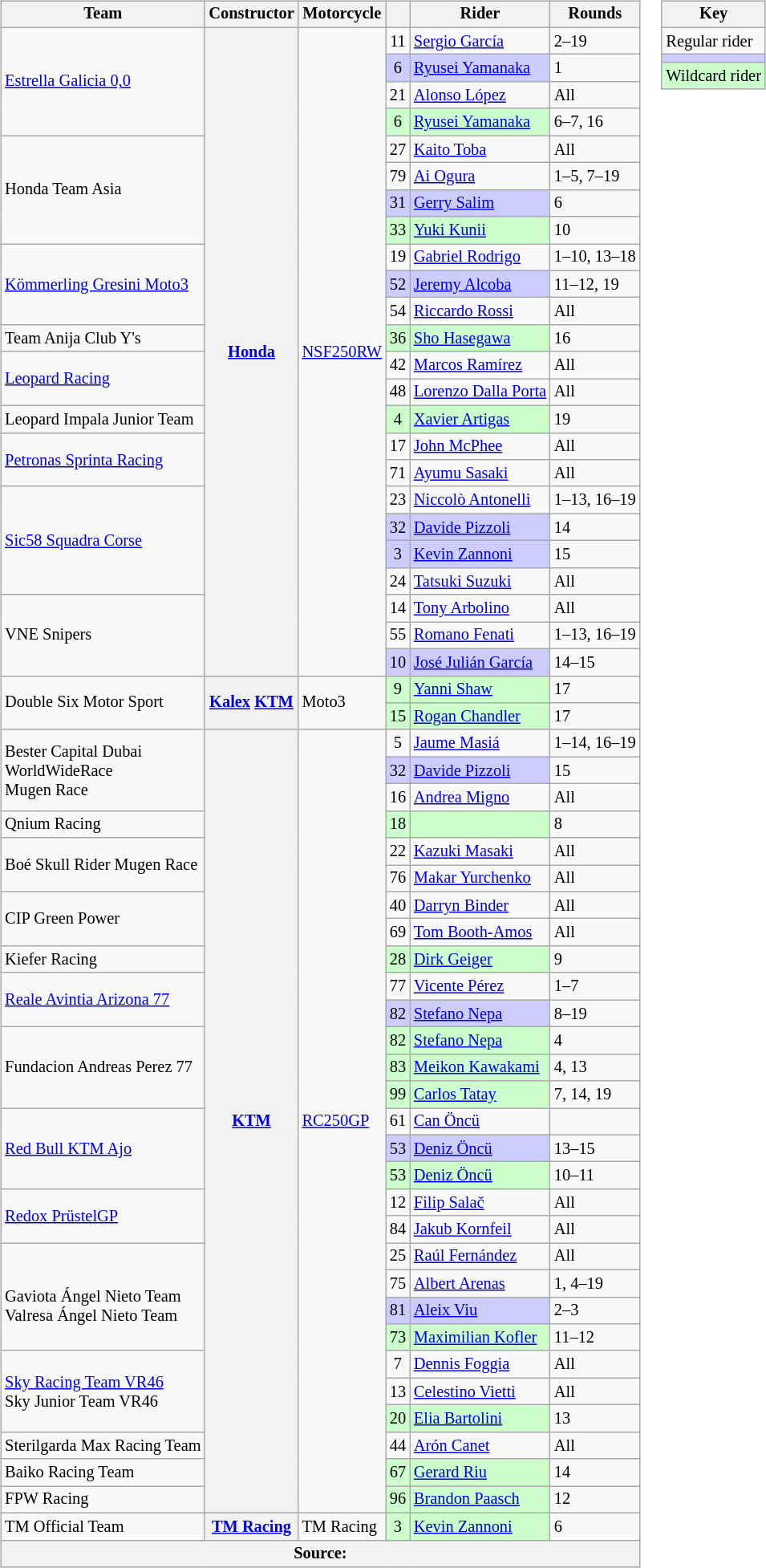<table>
<tr>
<td><br><table class="wikitable" style="font-size: 85%;">
<tr>
<th>Team</th>
<th>Constructor</th>
<th>Motorcycle</th>
<th></th>
<th>Rider</th>
<th>Rounds</th>
</tr>
<tr>
<td rowspan=4> <a href='#'>Estrella Galicia 0,0</a></td>
<th rowspan=24><a href='#'>Honda</a></th>
<td rowspan="24"><a href='#'>NSF250RW</a></td>
<td align=center>11</td>
<td> <a href='#'>Sergio García</a></td>
<td>2–19</td>
</tr>
<tr>
<td align=center style="background:#ccccff;">6</td>
<td style="background:#ccccff;"> <a href='#'>Ryusei Yamanaka</a></td>
<td>1</td>
</tr>
<tr>
<td align=center>21</td>
<td> <a href='#'>Alonso López</a></td>
<td>All</td>
</tr>
<tr>
<td align=center style="background:#ccffcc;">6</td>
<td style="background:#ccffcc;"> <a href='#'>Ryusei Yamanaka</a></td>
<td>6–7, 16</td>
</tr>
<tr>
<td rowspan=4> Honda Team Asia</td>
<td align=center>27</td>
<td> <a href='#'>Kaito Toba</a></td>
<td>All</td>
</tr>
<tr>
<td align=center>79</td>
<td> <a href='#'>Ai Ogura</a></td>
<td>1–5, 7–19</td>
</tr>
<tr>
<td align=center style="background:#ccccff;">31</td>
<td style="background:#ccccff;"> <a href='#'>Gerry Salim</a></td>
<td>6</td>
</tr>
<tr>
<td align=center style="background:#ccffcc;">33</td>
<td style="background:#ccffcc;"> <a href='#'>Yuki Kunii</a></td>
<td>10</td>
</tr>
<tr>
<td rowspan=3> <a href='#'>Kömmerling Gresini Moto3</a></td>
<td align=center>19</td>
<td> <a href='#'>Gabriel Rodrigo</a></td>
<td>1–10, 13–18</td>
</tr>
<tr>
<td align=center style="background:#ccccff;">52</td>
<td style="background:#ccccff;"> <a href='#'>Jeremy Alcoba</a></td>
<td>11–12, 19</td>
</tr>
<tr>
<td align=center>54</td>
<td> <a href='#'>Riccardo Rossi</a></td>
<td>All</td>
</tr>
<tr>
<td> Team Anija Club Y's</td>
<td align=center style="background:#ccffcc;">36</td>
<td style="background:#ccffcc;"> <a href='#'>Sho Hasegawa</a></td>
<td>16</td>
</tr>
<tr>
<td rowspan=2> <a href='#'>Leopard Racing</a></td>
<td align=center>42</td>
<td> <a href='#'>Marcos Ramírez</a></td>
<td>All</td>
</tr>
<tr>
<td align=center>48</td>
<td> <a href='#'>Lorenzo Dalla Porta</a></td>
<td>All</td>
</tr>
<tr>
<td rowspan=1> Leopard Impala Junior Team</td>
<td align=center style="background:#ccffcc;">4</td>
<td style="background:#ccffcc;"> <a href='#'>Xavier Artigas</a></td>
<td>19</td>
</tr>
<tr>
<td rowspan=2> <a href='#'>Petronas Sprinta Racing</a></td>
<td align=center>17</td>
<td> <a href='#'>John McPhee</a></td>
<td>All</td>
</tr>
<tr>
<td align=center>71</td>
<td> <a href='#'>Ayumu Sasaki</a></td>
<td>All</td>
</tr>
<tr>
<td rowspan=4> <a href='#'>Sic58 Squadra Corse</a></td>
<td align=center>23</td>
<td> <a href='#'>Niccolò Antonelli</a></td>
<td>1–13, 16–19</td>
</tr>
<tr>
<td align=center style="background:#ccccff;">32</td>
<td style="background:#ccccff;"> <a href='#'>Davide Pizzoli</a></td>
<td>14</td>
</tr>
<tr>
<td align=center style="background:#ccccff;">3</td>
<td style="background:#ccccff;"> <a href='#'>Kevin Zannoni</a></td>
<td>15</td>
</tr>
<tr>
<td align=center>24</td>
<td> <a href='#'>Tatsuki Suzuki</a></td>
<td>All</td>
</tr>
<tr>
<td rowspan=3> VNE Snipers</td>
<td align=center>14</td>
<td> <a href='#'>Tony Arbolino</a></td>
<td>All</td>
</tr>
<tr>
<td align=center>55</td>
<td> <a href='#'>Romano Fenati</a></td>
<td>1–13, 16–19</td>
</tr>
<tr>
<td align=center style="background:#ccccff;">10</td>
<td style="background:#ccccff;"> <a href='#'>José Julián García</a></td>
<td>14–15</td>
</tr>
<tr>
<td rowspan=2> Double Six Motor Sport</td>
<th rowspan=2><a href='#'>Kalex</a> <a href='#'>KTM</a></th>
<td rowspan=2>Moto3</td>
<td align=center style="background:#ccffcc;">9</td>
<td style="background:#ccffcc;"> <a href='#'>Yanni Shaw</a></td>
<td>17</td>
</tr>
<tr>
<td align=center style="background:#ccffcc;">15</td>
<td style="background:#ccffcc;"> <a href='#'>Rogan Chandler</a></td>
<td>17</td>
</tr>
<tr>
<td rowspan=3> Bester Capital Dubai<br> WorldWideRace<br> Mugen Race</td>
<th rowspan=29><a href='#'>KTM</a></th>
<td rowspan="29"><a href='#'>RC250GP</a></td>
<td align=center>5</td>
<td> <a href='#'>Jaume Masiá</a></td>
<td>1–14, 16–19</td>
</tr>
<tr>
<td align=center style="background:#ccccff;">32</td>
<td style="background:#ccccff;"> <a href='#'>Davide Pizzoli</a></td>
<td>15</td>
</tr>
<tr>
<td align=center>16</td>
<td> <a href='#'>Andrea Migno</a></td>
<td>All</td>
</tr>
<tr>
<td> Qnium Racing</td>
<td align=center style="background:#ccffcc;">18</td>
<td style="background:#ccffcc;"></td>
<td>8</td>
</tr>
<tr>
<td rowspan=2> Boé Skull Rider Mugen Race</td>
<td align=center>22</td>
<td> <a href='#'>Kazuki Masaki</a></td>
<td>All</td>
</tr>
<tr>
<td align=center>76</td>
<td> <a href='#'>Makar Yurchenko</a></td>
<td>All</td>
</tr>
<tr>
<td rowspan=2> CIP Green Power</td>
<td align=center>40</td>
<td> <a href='#'>Darryn Binder</a></td>
<td>All</td>
</tr>
<tr>
<td align=center>69</td>
<td> <a href='#'>Tom Booth-Amos</a></td>
<td>All</td>
</tr>
<tr>
<td> Kiefer Racing</td>
<td align=center style="background:#ccffcc;">28</td>
<td style="background:#ccffcc;"> <a href='#'>Dirk Geiger</a></td>
<td>9</td>
</tr>
<tr>
<td rowspan=2> <a href='#'>Reale Avintia Arizona 77</a></td>
<td align=center>77</td>
<td> <a href='#'>Vicente Pérez</a></td>
<td>1–7</td>
</tr>
<tr>
<td align=center style="background:#ccccff;">82</td>
<td style="background:#ccccff;"> <a href='#'>Stefano Nepa</a></td>
<td>8–19</td>
</tr>
<tr>
<td rowspan=3> Fundacion Andreas Perez 77</td>
<td align=center style="background:#ccffcc;">82</td>
<td style="background:#ccffcc;"> <a href='#'>Stefano Nepa</a></td>
<td>4</td>
</tr>
<tr>
<td align=center style="background:#ccffcc;">83</td>
<td style="background:#ccffcc;"> <a href='#'>Meikon Kawakami</a></td>
<td>4, 13</td>
</tr>
<tr>
<td align=center style="background:#ccffcc;">99</td>
<td style="background:#ccffcc;"> <a href='#'>Carlos Tatay</a></td>
<td>7, 14, 19</td>
</tr>
<tr>
<td rowspan=3> <a href='#'>Red Bull KTM Ajo</a></td>
<td align=center>61</td>
<td> <a href='#'>Can Öncü</a></td>
<td></td>
</tr>
<tr>
<td align=center style="background:#ccccff;">53</td>
<td style="background:#ccccff;"> <a href='#'>Deniz Öncü</a></td>
<td>13–15</td>
</tr>
<tr>
<td align=center style="background:#ccffcc;">53</td>
<td style="background:#ccffcc;"> <a href='#'>Deniz Öncü</a></td>
<td>10–11</td>
</tr>
<tr>
<td rowspan=2> <a href='#'>Redox PrüstelGP</a></td>
<td align=center>12</td>
<td> <a href='#'>Filip Salač</a></td>
<td>All</td>
</tr>
<tr>
<td align=center>84</td>
<td> <a href='#'>Jakub Kornfeil</a></td>
<td>All</td>
</tr>
<tr>
<td rowspan=4><br> Gaviota Ángel Nieto Team<br> Valresa Ángel Nieto Team</td>
<td align=center>25</td>
<td> <a href='#'>Raúl Fernández</a></td>
<td>All</td>
</tr>
<tr>
<td align=center>75</td>
<td> <a href='#'>Albert Arenas</a></td>
<td>1, 4–19</td>
</tr>
<tr>
<td align=center style="background:#ccccff;">81</td>
<td style="background:#ccccff;"> <a href='#'>Aleix Viu</a></td>
<td>2–3</td>
</tr>
<tr>
<td align=center style="background:#ccffcc;">73</td>
<td style="background:#ccffcc;"> <a href='#'>Maximilian Kofler</a></td>
<td>11–12</td>
</tr>
<tr>
<td rowspan=3> <a href='#'>Sky Racing Team VR46</a><br> Sky Junior Team VR46</td>
<td align=center>7</td>
<td> <a href='#'>Dennis Foggia</a></td>
<td>All</td>
</tr>
<tr>
<td align=center>13</td>
<td> <a href='#'>Celestino Vietti</a></td>
<td>All</td>
</tr>
<tr>
<td align=center style="background:#ccffcc;">20</td>
<td style="background:#ccffcc;"> <a href='#'>Elia Bartolini</a></td>
<td>13</td>
</tr>
<tr>
<td> Sterilgarda Max Racing Team</td>
<td align=center>44</td>
<td> <a href='#'>Arón Canet</a></td>
<td>All</td>
</tr>
<tr>
<td> Baiko Racing Team</td>
<td align=center style="background:#ccffcc;">67</td>
<td style="background:#ccffcc;"> <a href='#'>Gerard Riu</a></td>
<td>14</td>
</tr>
<tr>
<td> FPW Racing</td>
<td align=center style="background:#ccffcc;">96</td>
<td style="background:#ccffcc;"> <a href='#'>Brandon Paasch</a></td>
<td>12</td>
</tr>
<tr>
<td> TM Official Team</td>
<th><a href='#'>TM Racing</a></th>
<td>TM Racing</td>
<td align=center style="background:#ccffcc;">3</td>
<td style="background:#ccffcc;"> <a href='#'>Kevin Zannoni</a></td>
<td>6</td>
</tr>
<tr>
<th colspan=6 align=center>Source:</th>
</tr>
</table>
</td>
<td valign="top"><br><table class="wikitable" style="font-size: 85%;">
<tr>
<th colspan=2>Key</th>
</tr>
<tr>
<td>Regular rider</td>
</tr>
<tr style="background:#ccccff;">
<td></td>
</tr>
<tr style="background:#ccffcc;">
<td>Wildcard rider</td>
</tr>
</table>
</td>
</tr>
</table>
